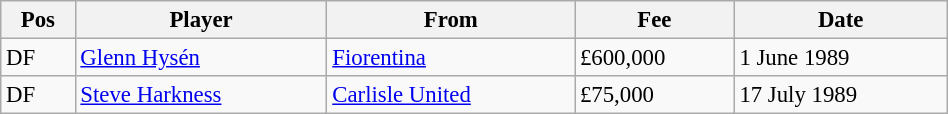<table width=50% class="wikitable" style="text-align:center; font-size:95%; text-align:left">
<tr>
<th><strong>Pos</strong></th>
<th><strong>Player</strong></th>
<th><strong>From</strong></th>
<th><strong>Fee</strong></th>
<th><strong>Date</strong></th>
</tr>
<tr --->
<td>DF</td>
<td> <a href='#'>Glenn Hysén</a></td>
<td> <a href='#'>Fiorentina</a></td>
<td>£600,000</td>
<td>1 June 1989</td>
</tr>
<tr --->
<td>DF</td>
<td> <a href='#'>Steve Harkness</a></td>
<td> <a href='#'>Carlisle United</a></td>
<td>£75,000</td>
<td>17 July 1989</td>
</tr>
</table>
